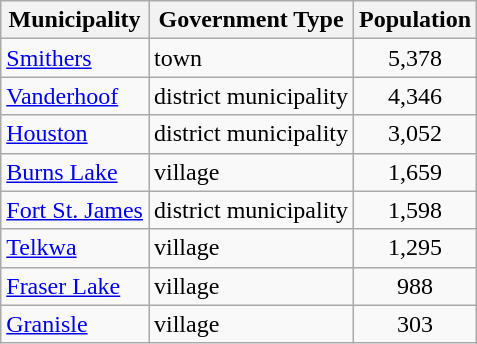<table class="wikitable">
<tr>
<th>Municipality</th>
<th>Government Type</th>
<th>Population</th>
</tr>
<tr>
<td><a href='#'>Smithers</a></td>
<td>town</td>
<td align=center>5,378</td>
</tr>
<tr>
<td><a href='#'>Vanderhoof</a></td>
<td>district municipality</td>
<td align=center>4,346</td>
</tr>
<tr>
<td><a href='#'>Houston</a></td>
<td>district municipality</td>
<td align=center>3,052</td>
</tr>
<tr>
<td><a href='#'>Burns Lake</a></td>
<td>village</td>
<td align=center>1,659</td>
</tr>
<tr>
<td><a href='#'>Fort St. James</a></td>
<td>district municipality</td>
<td align=center>1,598</td>
</tr>
<tr>
<td><a href='#'>Telkwa</a></td>
<td>village</td>
<td align=center>1,295</td>
</tr>
<tr>
<td><a href='#'>Fraser Lake</a></td>
<td>village</td>
<td align=center>988</td>
</tr>
<tr>
<td><a href='#'>Granisle</a></td>
<td>village</td>
<td align=center>303</td>
</tr>
</table>
